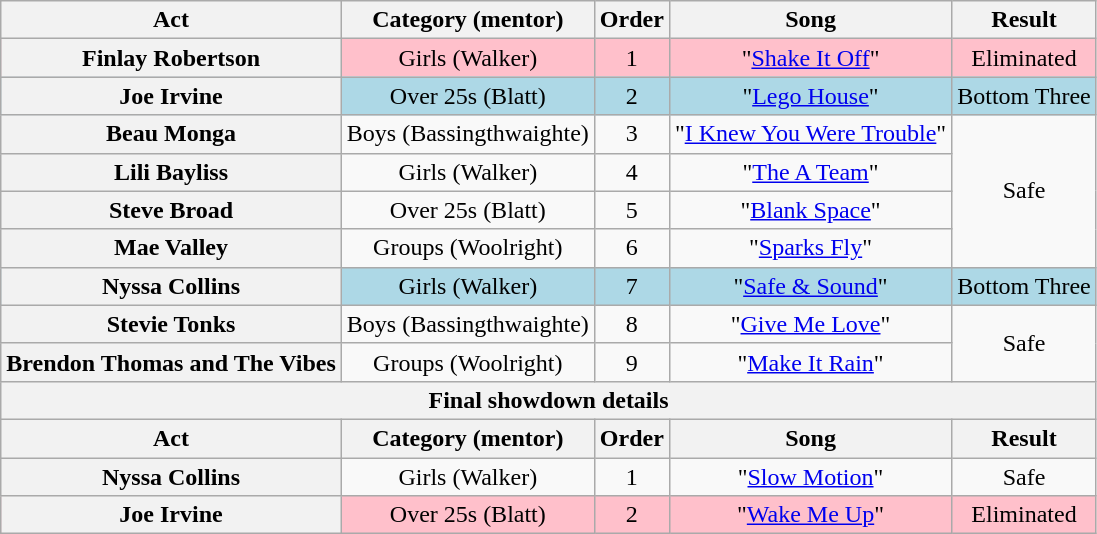<table class="wikitable plainrowheaders" style="text-align:center;">
<tr>
<th scope="col">Act</th>
<th scope="col">Category (mentor)</th>
<th scope="col">Order</th>
<th scope="col">Song</th>
<th scope="col">Result</th>
</tr>
<tr style="background:pink;">
<th scope="row">Finlay Robertson</th>
<td>Girls (Walker)</td>
<td>1</td>
<td>"<a href='#'>Shake It Off</a>"</td>
<td>Eliminated</td>
</tr>
<tr style="background:lightblue;">
<th scope="row">Joe Irvine</th>
<td>Over 25s (Blatt)</td>
<td>2</td>
<td>"<a href='#'>Lego House</a>"</td>
<td>Bottom Three</td>
</tr>
<tr>
<th scope="row">Beau Monga</th>
<td>Boys (Bassingthwaighte)</td>
<td>3</td>
<td>"<a href='#'>I Knew You Were Trouble</a>"</td>
<td rowspan=4>Safe</td>
</tr>
<tr>
<th scope="row">Lili Bayliss</th>
<td>Girls (Walker)</td>
<td>4</td>
<td>"<a href='#'>The A Team</a>"</td>
</tr>
<tr>
<th scope="row">Steve Broad</th>
<td>Over 25s (Blatt)</td>
<td>5</td>
<td>"<a href='#'>Blank Space</a>"</td>
</tr>
<tr>
<th scope="row">Mae Valley</th>
<td>Groups (Woolright)</td>
<td>6</td>
<td>"<a href='#'>Sparks Fly</a>"</td>
</tr>
<tr style="background:lightblue;">
<th scope="row">Nyssa Collins</th>
<td>Girls (Walker)</td>
<td>7</td>
<td>"<a href='#'>Safe & Sound</a>"</td>
<td>Bottom Three</td>
</tr>
<tr>
<th scope="row">Stevie Tonks</th>
<td>Boys (Bassingthwaighte)</td>
<td>8</td>
<td>"<a href='#'>Give Me Love</a>"</td>
<td rowspan=2>Safe</td>
</tr>
<tr>
<th scope="row">Brendon Thomas and The Vibes</th>
<td>Groups (Woolright)</td>
<td>9</td>
<td>"<a href='#'>Make It Rain</a>"</td>
</tr>
<tr>
<th colspan="5">Final showdown details</th>
</tr>
<tr>
<th scope="col">Act</th>
<th scope="col">Category (mentor)</th>
<th scope="col">Order</th>
<th scope="col">Song</th>
<th scope="col">Result</th>
</tr>
<tr>
<th scope="row">Nyssa Collins</th>
<td>Girls (Walker)</td>
<td>1</td>
<td>"<a href='#'>Slow Motion</a>"</td>
<td>Safe</td>
</tr>
<tr style="background:pink;">
<th scope="row">Joe Irvine</th>
<td>Over 25s (Blatt)</td>
<td>2</td>
<td>"<a href='#'>Wake Me Up</a>"</td>
<td>Eliminated</td>
</tr>
</table>
